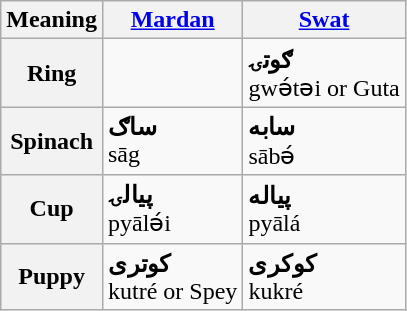<table class="wikitable">
<tr>
<th>Meaning</th>
<th><a href='#'>Mardan</a></th>
<th><a href='#'>Swat</a></th>
</tr>
<tr>
<th>Ring</th>
<td><strong></strong><br></td>
<td><strong>ګوتۍ</strong><br>gwə́təi
or Guta</td>
</tr>
<tr>
<th>Spinach</th>
<td><strong>ساګ</strong><br>sāg</td>
<td><strong>سابه</strong><br>sābə́</td>
</tr>
<tr>
<th>Cup</th>
<td><strong>پيالۍ</strong><br>pyālə́i</td>
<td><strong>پياله</strong><br>pyālá</td>
</tr>
<tr>
<th>Puppy</th>
<td><strong>کوتری</strong><br>kutré
or Spey</td>
<td><strong>کوکری</strong><br>kukré</td>
</tr>
</table>
